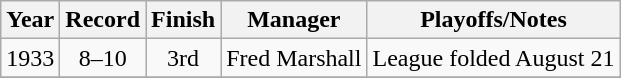<table class="wikitable">
<tr>
<th>Year</th>
<th>Record</th>
<th>Finish</th>
<th>Manager</th>
<th>Playoffs/Notes</th>
</tr>
<tr align=center>
<td>1933</td>
<td>8–10</td>
<td>3rd</td>
<td>Fred Marshall</td>
<td>League folded August 21</td>
</tr>
<tr align=center>
</tr>
</table>
